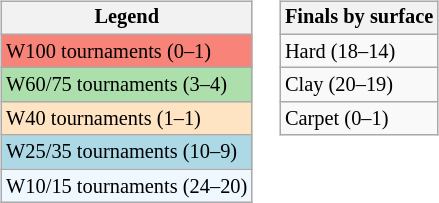<table>
<tr valign=top>
<td><br><table class=wikitable style=font-size:85%;>
<tr>
<th>Legend</th>
</tr>
<tr style="background:#f88379;">
<td>W100 tournaments (0–1)</td>
</tr>
<tr style="background:#addfad;">
<td>W60/75 tournaments (3–4)</td>
</tr>
<tr style="background:#ffe4c4;">
<td>W40 tournaments (1–1)</td>
</tr>
<tr style="background:lightblue;">
<td>W25/35 tournaments (10–9)</td>
</tr>
<tr style="background:#f0f8ff;">
<td>W10/15 tournaments (24–20)</td>
</tr>
</table>
</td>
<td><br><table class=wikitable style=font-size:85%;>
<tr>
<th>Finals by surface</th>
</tr>
<tr>
<td>Hard (18–14)</td>
</tr>
<tr>
<td>Clay (20–19)</td>
</tr>
<tr>
<td>Carpet (0–1)</td>
</tr>
</table>
</td>
</tr>
</table>
